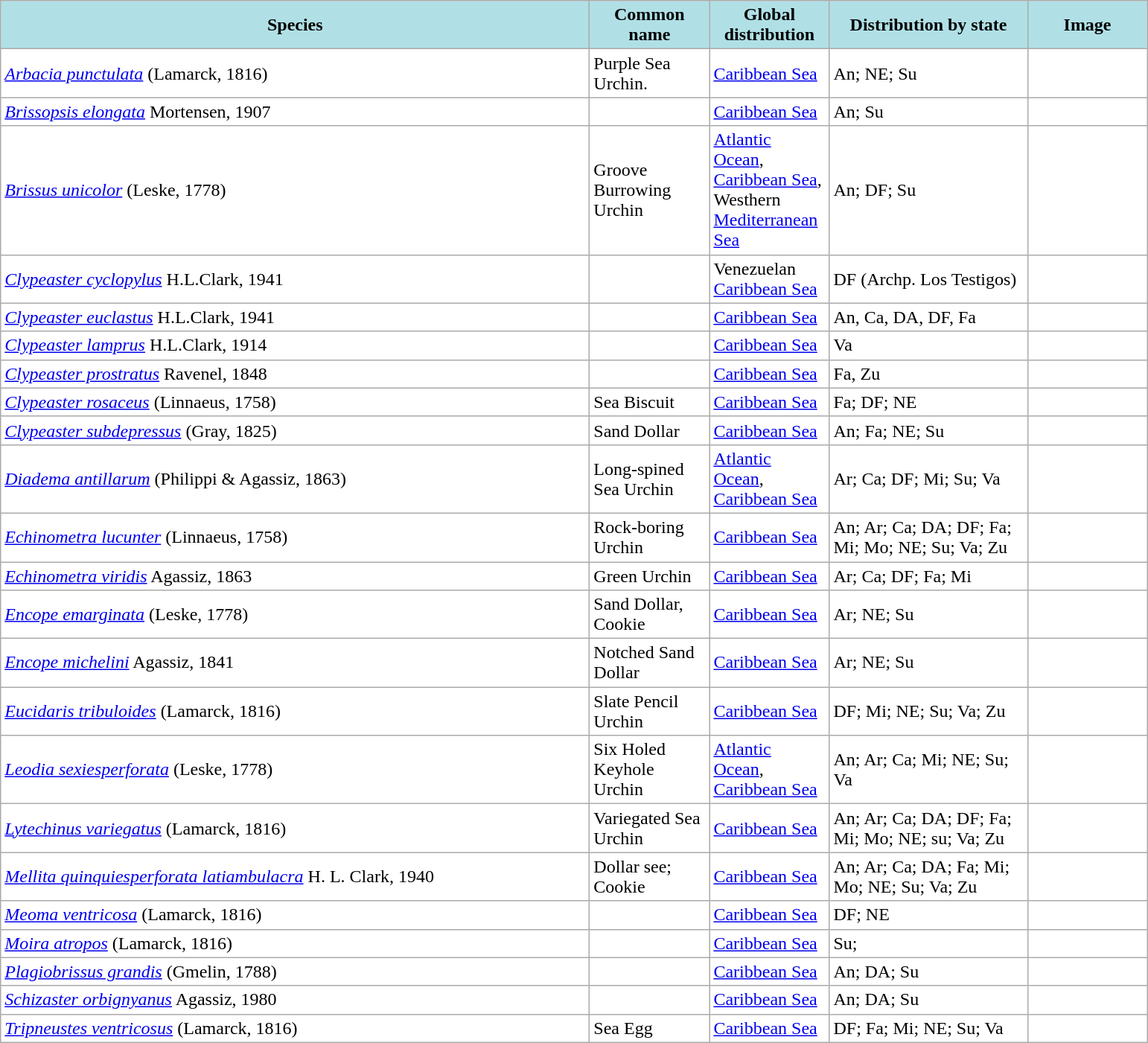<table class="wikitable" style="background:#fff;" class="sortable wikitable">
<tr>
<th style="background:PowderBlue; color:Black; width:520px;" px>Species</th>
<th style="background:PowderBlue; color:Black; width:100px;" px>Common name</th>
<th style="background:PowderBlue; color:Black; width:100px;" px>Global distribution</th>
<th style="background:PowderBlue; color:Black; width:170px;" px>Distribution by state</th>
<th style="background:PowderBlue; color:Black; width:100px;" px>Image</th>
</tr>
<tr>
<td><em><a href='#'>Arbacia punctulata</a></em> (Lamarck, 1816)</td>
<td>Purple Sea Urchin.</td>
<td><a href='#'>Caribbean Sea</a></td>
<td>An; NE; Su</td>
<td></td>
</tr>
<tr>
<td><em><a href='#'>Brissopsis elongata</a></em> Mortensen, 1907</td>
<td></td>
<td><a href='#'>Caribbean Sea</a></td>
<td>An; Su</td>
<td></td>
</tr>
<tr>
<td><em><a href='#'>Brissus unicolor</a></em> (Leske, 1778)</td>
<td>Groove Burrowing Urchin</td>
<td><a href='#'>Atlantic Ocean</a>, <a href='#'>Caribbean Sea</a>, Westhern <a href='#'>Mediterranean Sea</a></td>
<td>An; DF; Su</td>
<td></td>
</tr>
<tr>
<td><em><a href='#'>Clypeaster cyclopylus</a></em> H.L.Clark, 1941</td>
<td></td>
<td>Venezuelan <a href='#'>Caribbean Sea</a></td>
<td>DF (Archp. Los Testigos)</td>
<td></td>
</tr>
<tr>
<td><em><a href='#'>Clypeaster euclastus</a></em> H.L.Clark, 1941</td>
<td></td>
<td><a href='#'>Caribbean Sea</a></td>
<td>An, Ca, DA, DF,  Fa</td>
<td></td>
</tr>
<tr>
<td><em><a href='#'>Clypeaster lamprus</a></em> H.L.Clark, 1914</td>
<td></td>
<td><a href='#'>Caribbean Sea</a></td>
<td>Va</td>
<td></td>
</tr>
<tr>
<td><em><a href='#'>Clypeaster prostratus</a></em> Ravenel, 1848</td>
<td></td>
<td><a href='#'>Caribbean Sea</a></td>
<td>Fa, Zu</td>
<td></td>
</tr>
<tr>
<td><em><a href='#'>Clypeaster rosaceus</a></em> (Linnaeus, 1758)</td>
<td>Sea Biscuit</td>
<td><a href='#'>Caribbean Sea</a></td>
<td>Fa; DF; NE</td>
<td></td>
</tr>
<tr>
<td><em><a href='#'>Clypeaster subdepressus</a></em> (Gray, 1825)</td>
<td>Sand Dollar</td>
<td><a href='#'>Caribbean Sea</a></td>
<td>An; Fa; NE; Su</td>
<td></td>
</tr>
<tr>
<td><em><a href='#'>Diadema antillarum</a></em> (Philippi & Agassiz, 1863)</td>
<td>Long-spined Sea Urchin</td>
<td><a href='#'>Atlantic Ocean</a>, <a href='#'>Caribbean Sea</a></td>
<td>Ar; Ca; DF; Mi; Su; Va</td>
<td></td>
</tr>
<tr>
<td><em><a href='#'>Echinometra lucunter</a></em> (Linnaeus, 1758)</td>
<td>Rock-boring Urchin</td>
<td><a href='#'>Caribbean Sea</a></td>
<td>An; Ar; Ca; DA; DF; Fa; Mi; Mo; NE; Su; Va; Zu</td>
<td></td>
</tr>
<tr>
<td><em><a href='#'>Echinometra viridis</a></em> Agassiz, 1863</td>
<td>Green Urchin</td>
<td><a href='#'>Caribbean Sea</a></td>
<td>Ar; Ca; DF; Fa; Mi</td>
<td></td>
</tr>
<tr>
<td><em><a href='#'>Encope emarginata</a></em> (Leske, 1778)</td>
<td>Sand Dollar, Cookie</td>
<td><a href='#'>Caribbean Sea</a></td>
<td>Ar; NE; Su</td>
<td></td>
</tr>
<tr>
<td><em><a href='#'>Encope michelini</a></em> Agassiz, 1841</td>
<td>Notched Sand Dollar</td>
<td><a href='#'>Caribbean Sea</a></td>
<td>Ar; NE; Su</td>
<td></td>
</tr>
<tr>
<td><em><a href='#'>Eucidaris tribuloides</a></em> (Lamarck, 1816)</td>
<td>Slate Pencil Urchin</td>
<td><a href='#'>Caribbean Sea</a></td>
<td>DF; Mi; NE; Su; Va; Zu</td>
<td></td>
</tr>
<tr>
<td><em><a href='#'>Leodia sexiesperforata</a></em> (Leske, 1778)</td>
<td>Six Holed Keyhole Urchin</td>
<td><a href='#'>Atlantic Ocean</a>, <a href='#'>Caribbean Sea</a></td>
<td>An; Ar; Ca; Mi; NE; Su; Va</td>
<td></td>
</tr>
<tr>
<td><em><a href='#'>Lytechinus variegatus</a></em> (Lamarck, 1816)</td>
<td>Variegated Sea Urchin</td>
<td><a href='#'>Caribbean Sea</a></td>
<td>An; Ar; Ca; DA; DF; Fa; Mi; Mo; NE; su; Va; Zu</td>
<td></td>
</tr>
<tr>
<td><em><a href='#'>Mellita quinquiesperforata latiambulacra</a></em> H. L. Clark, 1940</td>
<td>Dollar see; Cookie</td>
<td><a href='#'>Caribbean Sea</a></td>
<td>An; Ar; Ca; DA; Fa; Mi; Mo; NE; Su; Va; Zu</td>
<td></td>
</tr>
<tr>
<td><em><a href='#'>Meoma ventricosa</a></em> (Lamarck, 1816)</td>
<td></td>
<td><a href='#'>Caribbean Sea</a></td>
<td>DF; NE</td>
<td></td>
</tr>
<tr>
<td><em><a href='#'>Moira atropos</a></em> (Lamarck, 1816)</td>
<td></td>
<td><a href='#'>Caribbean Sea</a></td>
<td>Su;</td>
<td></td>
</tr>
<tr>
<td><em><a href='#'>Plagiobrissus grandis</a></em> (Gmelin, 1788)</td>
<td></td>
<td><a href='#'>Caribbean Sea</a></td>
<td>An; DA; Su</td>
<td></td>
</tr>
<tr>
<td><em><a href='#'>Schizaster orbignyanus</a></em> Agassiz, 1980</td>
<td></td>
<td><a href='#'>Caribbean Sea</a></td>
<td>An; DA; Su</td>
<td></td>
</tr>
<tr>
<td><em><a href='#'>Tripneustes ventricosus</a></em> (Lamarck, 1816)</td>
<td>Sea Egg</td>
<td><a href='#'>Caribbean Sea</a></td>
<td>DF; Fa; Mi; NE; Su; Va</td>
<td></td>
</tr>
</table>
